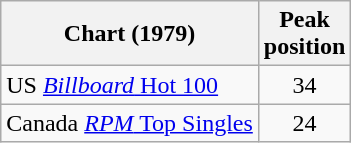<table class="wikitable">
<tr>
<th>Chart (1979)</th>
<th>Peak<br>position</th>
</tr>
<tr>
<td>US <a href='#'><em>Billboard</em> Hot 100</a></td>
<td align="center">34</td>
</tr>
<tr>
<td>Canada <a href='#'><em>RPM</em> Top Singles</a></td>
<td align="center">24</td>
</tr>
</table>
